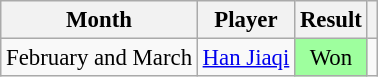<table class="wikitable sortable" style="text-align:center; font-size:95%;">
<tr>
<th>Month</th>
<th>Player</th>
<th>Result</th>
<th class="unsortable"></th>
</tr>
<tr>
<td>February and March</td>
<td style="text-align:left;"> <a href='#'>Han Jiaqi</a></td>
<td style="background:#9eff9e;">Won</td>
<td></td>
</tr>
</table>
